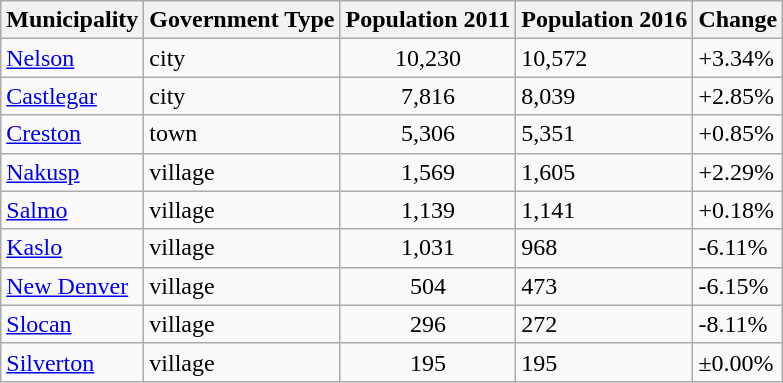<table class="wikitable sortable">
<tr>
<th>Municipality</th>
<th>Government Type</th>
<th>Population 2011</th>
<th>Population 2016</th>
<th>Change</th>
</tr>
<tr>
<td><a href='#'>Nelson</a></td>
<td>city</td>
<td align=center>10,230</td>
<td>10,572</td>
<td>+3.34%</td>
</tr>
<tr>
<td><a href='#'>Castlegar</a></td>
<td>city</td>
<td align=center>7,816</td>
<td>8,039</td>
<td>+2.85%</td>
</tr>
<tr>
<td><a href='#'>Creston</a></td>
<td>town</td>
<td align=center>5,306</td>
<td>5,351</td>
<td>+0.85%</td>
</tr>
<tr>
<td><a href='#'>Nakusp</a></td>
<td>village</td>
<td align=center>1,569</td>
<td>1,605</td>
<td>+2.29%</td>
</tr>
<tr>
<td><a href='#'>Salmo</a></td>
<td>village</td>
<td align=center>1,139</td>
<td>1,141</td>
<td>+0.18%</td>
</tr>
<tr>
<td><a href='#'>Kaslo</a></td>
<td>village</td>
<td align=center>1,031</td>
<td>968</td>
<td>-6.11%</td>
</tr>
<tr>
<td><a href='#'>New Denver</a></td>
<td>village</td>
<td align=center>504</td>
<td>473</td>
<td>-6.15%</td>
</tr>
<tr>
<td><a href='#'>Slocan</a></td>
<td>village</td>
<td align=center>296</td>
<td>272</td>
<td>-8.11%</td>
</tr>
<tr>
<td><a href='#'>Silverton</a></td>
<td>village</td>
<td align=center>195</td>
<td>195</td>
<td>±0.00%</td>
</tr>
</table>
